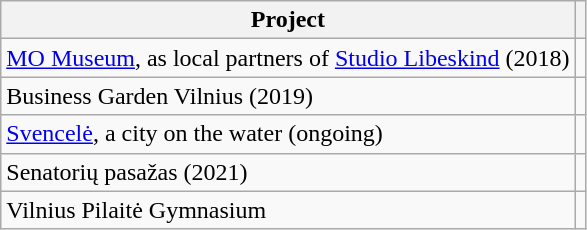<table class="wikitable">
<tr>
<th>Project</th>
<th></th>
</tr>
<tr>
<td><a href='#'>MO Museum</a>, as local partners of <a href='#'>Studio Libeskind</a> (2018)</td>
<td></td>
</tr>
<tr>
<td>Business Garden Vilnius (2019)</td>
<td></td>
</tr>
<tr>
<td><a href='#'>Svencelė</a>, a city on the water (ongoing)</td>
<td></td>
</tr>
<tr>
<td>Senatorių pasažas (2021)</td>
<td></td>
</tr>
<tr>
<td>Vilnius Pilaitė Gymnasium</td>
<td></td>
</tr>
</table>
